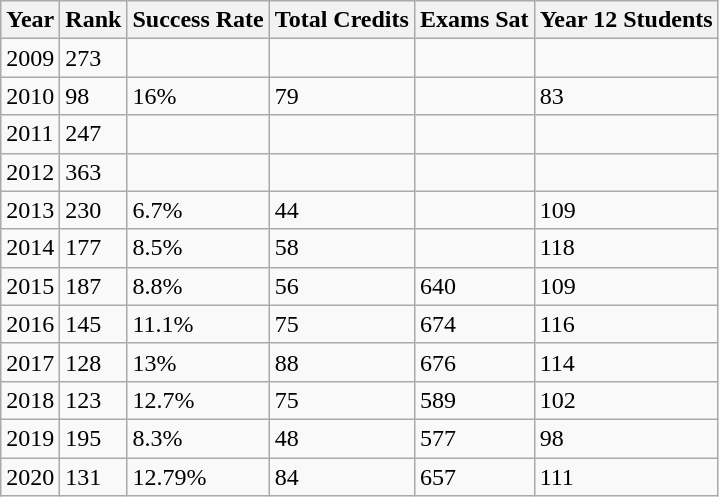<table class="wikitable sortable">
<tr>
<th>Year</th>
<th>Rank</th>
<th>Success Rate</th>
<th>Total Credits</th>
<th>Exams Sat</th>
<th>Year 12 Students</th>
</tr>
<tr>
<td>2009</td>
<td>273</td>
<td></td>
<td></td>
<td></td>
<td></td>
</tr>
<tr>
<td>2010</td>
<td>98</td>
<td>16%</td>
<td>79</td>
<td></td>
<td>83</td>
</tr>
<tr>
<td>2011</td>
<td>247</td>
<td></td>
<td></td>
<td></td>
<td></td>
</tr>
<tr>
<td>2012</td>
<td>363</td>
<td></td>
<td></td>
<td></td>
<td></td>
</tr>
<tr>
<td>2013</td>
<td>230</td>
<td>6.7%</td>
<td>44</td>
<td></td>
<td>109</td>
</tr>
<tr>
<td>2014</td>
<td>177</td>
<td>8.5%</td>
<td>58</td>
<td></td>
<td>118</td>
</tr>
<tr>
<td>2015</td>
<td>187</td>
<td>8.8%</td>
<td>56</td>
<td>640</td>
<td>109</td>
</tr>
<tr>
<td>2016</td>
<td>145</td>
<td>11.1%</td>
<td>75</td>
<td>674</td>
<td>116</td>
</tr>
<tr>
<td>2017</td>
<td>128</td>
<td>13%</td>
<td>88</td>
<td>676</td>
<td>114</td>
</tr>
<tr>
<td>2018</td>
<td>123</td>
<td>12.7%</td>
<td>75</td>
<td>589</td>
<td>102</td>
</tr>
<tr>
<td>2019</td>
<td>195</td>
<td>8.3%</td>
<td>48</td>
<td>577</td>
<td>98</td>
</tr>
<tr>
<td>2020</td>
<td>131</td>
<td>12.79%</td>
<td>84</td>
<td>657</td>
<td>111</td>
</tr>
</table>
